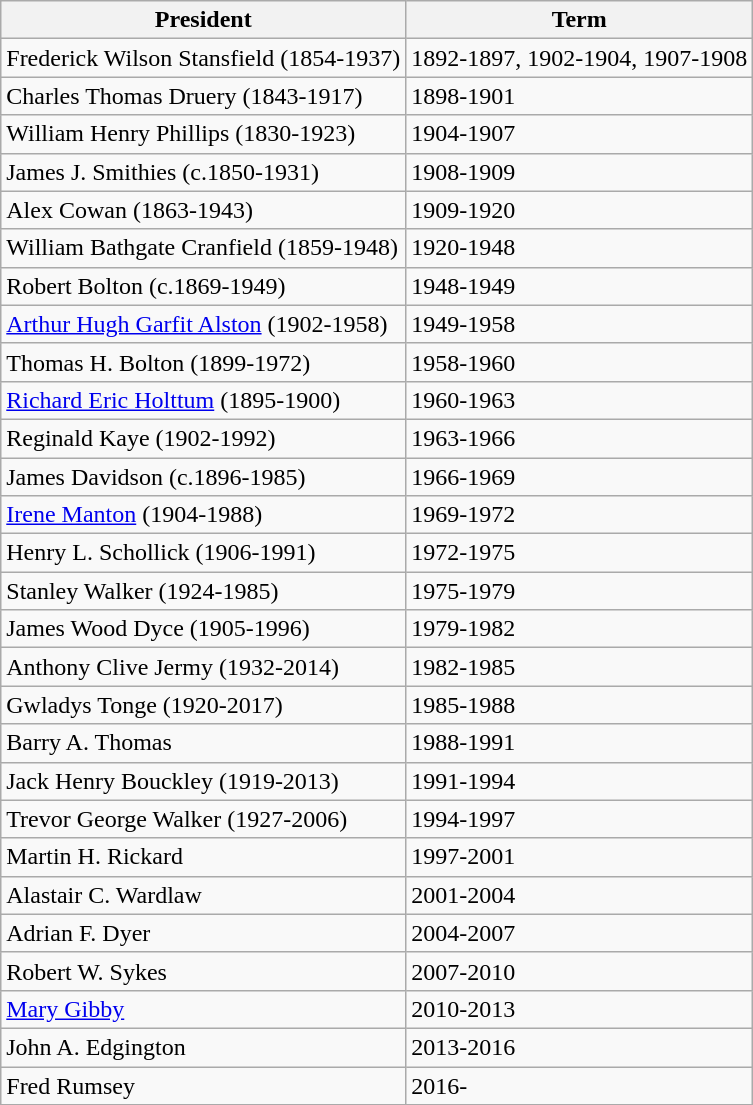<table class="wikitable">
<tr>
<th>President</th>
<th>Term</th>
</tr>
<tr>
<td>Frederick Wilson Stansfield (1854-1937)</td>
<td>1892-1897, 1902-1904, 1907-1908</td>
</tr>
<tr>
<td>Charles Thomas Druery (1843-1917)</td>
<td>1898-1901</td>
</tr>
<tr>
<td>William Henry Phillips (1830-1923)</td>
<td>1904-1907</td>
</tr>
<tr>
<td>James J. Smithies (c.1850-1931)</td>
<td>1908-1909</td>
</tr>
<tr>
<td>Alex Cowan (1863-1943)</td>
<td>1909-1920</td>
</tr>
<tr>
<td>William Bathgate Cranfield (1859-1948)</td>
<td>1920-1948</td>
</tr>
<tr>
<td>Robert Bolton (c.1869-1949)</td>
<td>1948-1949</td>
</tr>
<tr>
<td><a href='#'>Arthur Hugh Garfit Alston</a> (1902-1958)</td>
<td>1949-1958</td>
</tr>
<tr>
<td>Thomas H. Bolton (1899-1972)</td>
<td>1958-1960</td>
</tr>
<tr>
<td><a href='#'>Richard Eric Holttum</a> (1895-1900)</td>
<td>1960-1963</td>
</tr>
<tr>
<td>Reginald Kaye (1902-1992)</td>
<td>1963-1966</td>
</tr>
<tr>
<td>James Davidson (c.1896-1985)</td>
<td>1966-1969</td>
</tr>
<tr>
<td><a href='#'>Irene Manton</a> (1904-1988)</td>
<td>1969-1972</td>
</tr>
<tr>
<td>Henry L. Schollick (1906-1991)</td>
<td>1972-1975</td>
</tr>
<tr>
<td>Stanley Walker (1924-1985)</td>
<td>1975-1979</td>
</tr>
<tr>
<td>James Wood Dyce (1905-1996)</td>
<td>1979-1982</td>
</tr>
<tr>
<td>Anthony Clive Jermy (1932-2014)</td>
<td>1982-1985</td>
</tr>
<tr>
<td>Gwladys Tonge (1920-2017)</td>
<td>1985-1988</td>
</tr>
<tr>
<td>Barry A. Thomas</td>
<td>1988-1991</td>
</tr>
<tr>
<td>Jack Henry Bouckley (1919-2013)</td>
<td>1991-1994</td>
</tr>
<tr>
<td>Trevor George Walker (1927-2006)</td>
<td>1994-1997</td>
</tr>
<tr>
<td>Martin H. Rickard</td>
<td>1997-2001</td>
</tr>
<tr>
<td>Alastair C. Wardlaw</td>
<td>2001-2004</td>
</tr>
<tr>
<td>Adrian F. Dyer</td>
<td>2004-2007</td>
</tr>
<tr>
<td>Robert W. Sykes</td>
<td>2007-2010</td>
</tr>
<tr>
<td><a href='#'>Mary Gibby</a></td>
<td>2010-2013</td>
</tr>
<tr>
<td>John A. Edgington</td>
<td>2013-2016</td>
</tr>
<tr>
<td>Fred Rumsey</td>
<td>2016-</td>
</tr>
<tr>
</tr>
</table>
